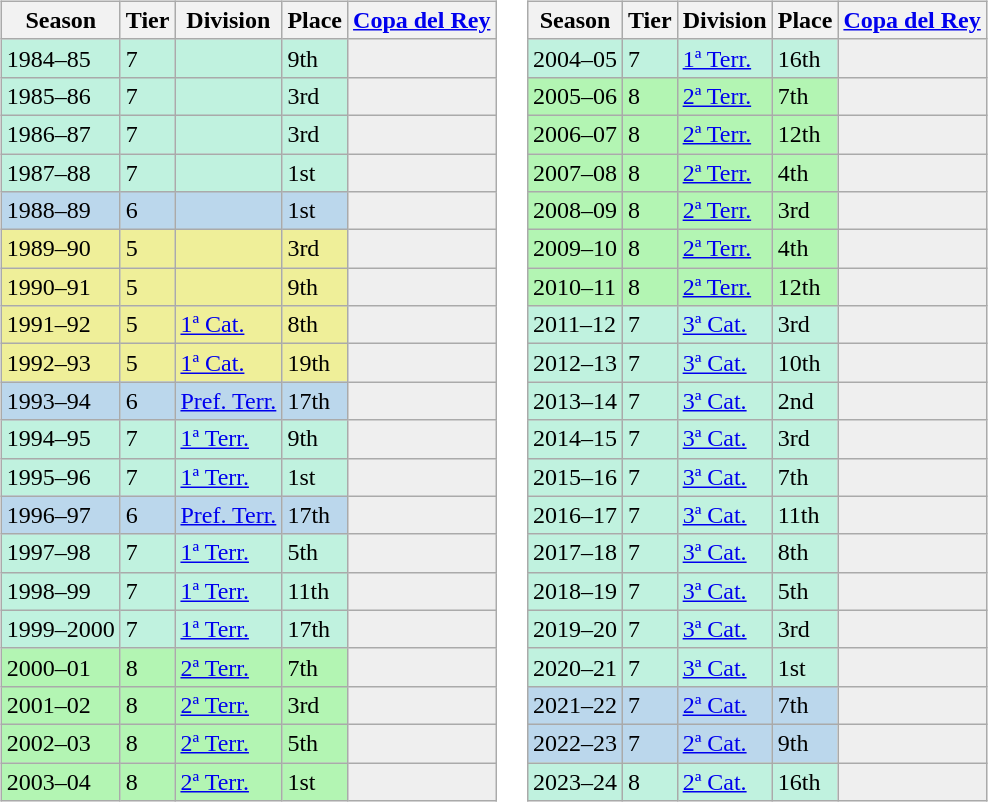<table>
<tr>
<td valign="top" width=0%><br><table class="wikitable">
<tr style="background:#f0f6fa;">
<th>Season</th>
<th>Tier</th>
<th>Division</th>
<th>Place</th>
<th><a href='#'>Copa del Rey</a></th>
</tr>
<tr>
<td style="background:#C0F2DF;">1984–85</td>
<td style="background:#C0F2DF;">7</td>
<td style="background:#C0F2DF;"></td>
<td style="background:#C0F2DF;">9th</td>
<th style="background:#efefef;"></th>
</tr>
<tr>
<td style="background:#C0F2DF;">1985–86</td>
<td style="background:#C0F2DF;">7</td>
<td style="background:#C0F2DF;"></td>
<td style="background:#C0F2DF;">3rd</td>
<th style="background:#efefef;"></th>
</tr>
<tr>
<td style="background:#C0F2DF;">1986–87</td>
<td style="background:#C0F2DF;">7</td>
<td style="background:#C0F2DF;"></td>
<td style="background:#C0F2DF;">3rd</td>
<th style="background:#efefef;"></th>
</tr>
<tr>
<td style="background:#C0F2DF;">1987–88</td>
<td style="background:#C0F2DF;">7</td>
<td style="background:#C0F2DF;"></td>
<td style="background:#C0F2DF;">1st</td>
<th style="background:#efefef;"></th>
</tr>
<tr>
<td style="background:#BBD7EC;">1988–89</td>
<td style="background:#BBD7EC;">6</td>
<td style="background:#BBD7EC;"></td>
<td style="background:#BBD7EC;">1st</td>
<th style="background:#efefef;"></th>
</tr>
<tr>
<td style="background:#EFEF99;">1989–90</td>
<td style="background:#EFEF99;">5</td>
<td style="background:#EFEF99;"></td>
<td style="background:#EFEF99;">3rd</td>
<th style="background:#efefef;"></th>
</tr>
<tr>
<td style="background:#EFEF99;">1990–91</td>
<td style="background:#EFEF99;">5</td>
<td style="background:#EFEF99;"></td>
<td style="background:#EFEF99;">9th</td>
<th style="background:#efefef;"></th>
</tr>
<tr>
<td style="background:#EFEF99;">1991–92</td>
<td style="background:#EFEF99;">5</td>
<td style="background:#EFEF99;"><a href='#'>1ª Cat.</a></td>
<td style="background:#EFEF99;">8th</td>
<th style="background:#efefef;"></th>
</tr>
<tr>
<td style="background:#EFEF99;">1992–93</td>
<td style="background:#EFEF99;">5</td>
<td style="background:#EFEF99;"><a href='#'>1ª Cat.</a></td>
<td style="background:#EFEF99;">19th</td>
<th style="background:#efefef;"></th>
</tr>
<tr>
<td style="background:#BBD7EC;">1993–94</td>
<td style="background:#BBD7EC;">6</td>
<td style="background:#BBD7EC;"><a href='#'>Pref. Terr.</a></td>
<td style="background:#BBD7EC;">17th</td>
<th style="background:#efefef;"></th>
</tr>
<tr>
<td style="background:#C0F2DF;">1994–95</td>
<td style="background:#C0F2DF;">7</td>
<td style="background:#C0F2DF;"><a href='#'>1ª Terr.</a></td>
<td style="background:#C0F2DF;">9th</td>
<th style="background:#efefef;"></th>
</tr>
<tr>
<td style="background:#C0F2DF;">1995–96</td>
<td style="background:#C0F2DF;">7</td>
<td style="background:#C0F2DF;"><a href='#'>1ª Terr.</a></td>
<td style="background:#C0F2DF;">1st</td>
<th style="background:#efefef;"></th>
</tr>
<tr>
<td style="background:#BBD7EC;">1996–97</td>
<td style="background:#BBD7EC;">6</td>
<td style="background:#BBD7EC;"><a href='#'>Pref. Terr.</a></td>
<td style="background:#BBD7EC;">17th</td>
<th style="background:#efefef;"></th>
</tr>
<tr>
<td style="background:#C0F2DF;">1997–98</td>
<td style="background:#C0F2DF;">7</td>
<td style="background:#C0F2DF;"><a href='#'>1ª Terr.</a></td>
<td style="background:#C0F2DF;">5th</td>
<th style="background:#efefef;"></th>
</tr>
<tr>
<td style="background:#C0F2DF;">1998–99</td>
<td style="background:#C0F2DF;">7</td>
<td style="background:#C0F2DF;"><a href='#'>1ª Terr.</a></td>
<td style="background:#C0F2DF;">11th</td>
<th style="background:#efefef;"></th>
</tr>
<tr>
<td style="background:#C0F2DF;">1999–2000</td>
<td style="background:#C0F2DF;">7</td>
<td style="background:#C0F2DF;"><a href='#'>1ª Terr.</a></td>
<td style="background:#C0F2DF;">17th</td>
<th style="background:#efefef;"></th>
</tr>
<tr>
<td style="background:#B3F5B3;">2000–01</td>
<td style="background:#B3F5B3;">8</td>
<td style="background:#B3F5B3;"><a href='#'>2ª Terr.</a></td>
<td style="background:#B3F5B3;">7th</td>
<th style="background:#efefef;"></th>
</tr>
<tr>
<td style="background:#B3F5B3;">2001–02</td>
<td style="background:#B3F5B3;">8</td>
<td style="background:#B3F5B3;"><a href='#'>2ª Terr.</a></td>
<td style="background:#B3F5B3;">3rd</td>
<th style="background:#efefef;"></th>
</tr>
<tr>
<td style="background:#B3F5B3;">2002–03</td>
<td style="background:#B3F5B3;">8</td>
<td style="background:#B3F5B3;"><a href='#'>2ª Terr.</a></td>
<td style="background:#B3F5B3;">5th</td>
<th style="background:#efefef;"></th>
</tr>
<tr>
<td style="background:#B3F5B3;">2003–04</td>
<td style="background:#B3F5B3;">8</td>
<td style="background:#B3F5B3;"><a href='#'>2ª Terr.</a></td>
<td style="background:#B3F5B3;">1st</td>
<th style="background:#efefef;"></th>
</tr>
</table>
</td>
<td valign="top" width=0%><br><table class="wikitable">
<tr style="background:#f0f6fa;">
<th>Season</th>
<th>Tier</th>
<th>Division</th>
<th>Place</th>
<th><a href='#'>Copa del Rey</a></th>
</tr>
<tr>
<td style="background:#C0F2DF;">2004–05</td>
<td style="background:#C0F2DF;">7</td>
<td style="background:#C0F2DF;"><a href='#'>1ª Terr.</a></td>
<td style="background:#C0F2DF;">16th</td>
<th style="background:#efefef;"></th>
</tr>
<tr>
<td style="background:#B3F5B3;">2005–06</td>
<td style="background:#B3F5B3;">8</td>
<td style="background:#B3F5B3;"><a href='#'>2ª Terr.</a></td>
<td style="background:#B3F5B3;">7th</td>
<th style="background:#efefef;"></th>
</tr>
<tr>
<td style="background:#B3F5B3;">2006–07</td>
<td style="background:#B3F5B3;">8</td>
<td style="background:#B3F5B3;"><a href='#'>2ª Terr.</a></td>
<td style="background:#B3F5B3;">12th</td>
<th style="background:#efefef;"></th>
</tr>
<tr>
<td style="background:#B3F5B3;">2007–08</td>
<td style="background:#B3F5B3;">8</td>
<td style="background:#B3F5B3;"><a href='#'>2ª Terr.</a></td>
<td style="background:#B3F5B3;">4th</td>
<th style="background:#efefef;"></th>
</tr>
<tr>
<td style="background:#B3F5B3;">2008–09</td>
<td style="background:#B3F5B3;">8</td>
<td style="background:#B3F5B3;"><a href='#'>2ª Terr.</a></td>
<td style="background:#B3F5B3;">3rd</td>
<th style="background:#efefef;"></th>
</tr>
<tr>
<td style="background:#B3F5B3;">2009–10</td>
<td style="background:#B3F5B3;">8</td>
<td style="background:#B3F5B3;"><a href='#'>2ª Terr.</a></td>
<td style="background:#B3F5B3;">4th</td>
<th style="background:#efefef;"></th>
</tr>
<tr>
<td style="background:#B3F5B3;">2010–11</td>
<td style="background:#B3F5B3;">8</td>
<td style="background:#B3F5B3;"><a href='#'>2ª Terr.</a></td>
<td style="background:#B3F5B3;">12th</td>
<th style="background:#efefef;"></th>
</tr>
<tr>
<td style="background:#C0F2DF;">2011–12</td>
<td style="background:#C0F2DF;">7</td>
<td style="background:#C0F2DF;"><a href='#'>3ª Cat.</a></td>
<td style="background:#C0F2DF;">3rd</td>
<th style="background:#efefef;"></th>
</tr>
<tr>
<td style="background:#C0F2DF;">2012–13</td>
<td style="background:#C0F2DF;">7</td>
<td style="background:#C0F2DF;"><a href='#'>3ª Cat.</a></td>
<td style="background:#C0F2DF;">10th</td>
<th style="background:#efefef;"></th>
</tr>
<tr>
<td style="background:#C0F2DF;">2013–14</td>
<td style="background:#C0F2DF;">7</td>
<td style="background:#C0F2DF;"><a href='#'>3ª Cat.</a></td>
<td style="background:#C0F2DF;">2nd</td>
<th style="background:#efefef;"></th>
</tr>
<tr>
<td style="background:#C0F2DF;">2014–15</td>
<td style="background:#C0F2DF;">7</td>
<td style="background:#C0F2DF;"><a href='#'>3ª Cat.</a></td>
<td style="background:#C0F2DF;">3rd</td>
<th style="background:#efefef;"></th>
</tr>
<tr>
<td style="background:#C0F2DF;">2015–16</td>
<td style="background:#C0F2DF;">7</td>
<td style="background:#C0F2DF;"><a href='#'>3ª Cat.</a></td>
<td style="background:#C0F2DF;">7th</td>
<th style="background:#efefef;"></th>
</tr>
<tr>
<td style="background:#C0F2DF;">2016–17</td>
<td style="background:#C0F2DF;">7</td>
<td style="background:#C0F2DF;"><a href='#'>3ª Cat.</a></td>
<td style="background:#C0F2DF;">11th</td>
<th style="background:#efefef;"></th>
</tr>
<tr>
<td style="background:#C0F2DF;">2017–18</td>
<td style="background:#C0F2DF;">7</td>
<td style="background:#C0F2DF;"><a href='#'>3ª Cat.</a></td>
<td style="background:#C0F2DF;">8th</td>
<th style="background:#efefef;"></th>
</tr>
<tr>
<td style="background:#C0F2DF;">2018–19</td>
<td style="background:#C0F2DF;">7</td>
<td style="background:#C0F2DF;"><a href='#'>3ª Cat.</a></td>
<td style="background:#C0F2DF;">5th</td>
<th style="background:#efefef;"></th>
</tr>
<tr>
<td style="background:#C0F2DF;">2019–20</td>
<td style="background:#C0F2DF;">7</td>
<td style="background:#C0F2DF;"><a href='#'>3ª Cat.</a></td>
<td style="background:#C0F2DF;">3rd</td>
<th style="background:#efefef;"></th>
</tr>
<tr>
<td style="background:#C0F2DF;">2020–21</td>
<td style="background:#C0F2DF;">7</td>
<td style="background:#C0F2DF;"><a href='#'>3ª Cat.</a></td>
<td style="background:#C0F2DF;">1st</td>
<th style="background:#efefef;"></th>
</tr>
<tr>
<td style="background:#BBD7EC;">2021–22</td>
<td style="background:#BBD7EC;">7</td>
<td style="background:#BBD7EC;"><a href='#'>2ª Cat.</a></td>
<td style="background:#BBD7EC;">7th</td>
<td style="background:#efefef;"></td>
</tr>
<tr>
<td style="background:#BBD7EC;">2022–23</td>
<td style="background:#BBD7EC;">7</td>
<td style="background:#BBD7EC;"><a href='#'>2ª Cat.</a></td>
<td style="background:#BBD7EC;">9th</td>
<td style="background:#efefef;"></td>
</tr>
<tr>
<td style="background:#C0F2DF;">2023–24</td>
<td style="background:#C0F2DF;">8</td>
<td style="background:#C0F2DF;"><a href='#'>2ª Cat.</a></td>
<td style="background:#C0F2DF;">16th</td>
<th style="background:#efefef;"></th>
</tr>
</table>
</td>
</tr>
</table>
